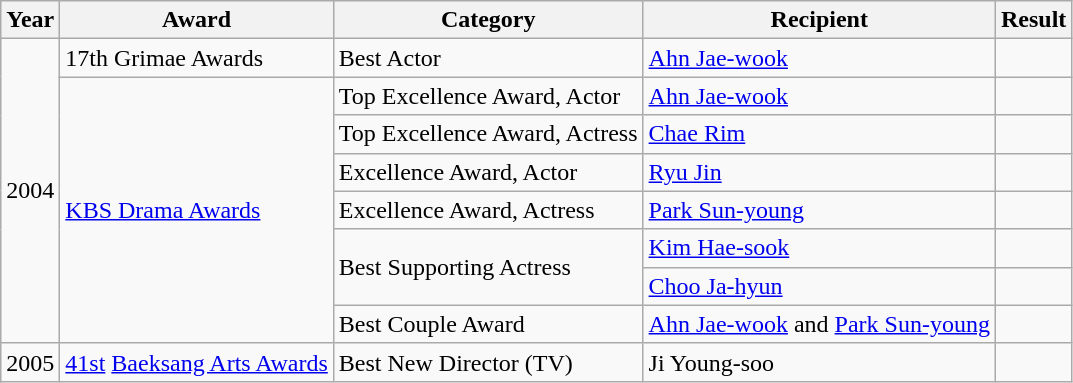<table class="wikitable">
<tr>
<th>Year</th>
<th>Award</th>
<th>Category</th>
<th>Recipient</th>
<th>Result</th>
</tr>
<tr>
<td rowspan=8>2004</td>
<td>17th Grimae Awards</td>
<td>Best Actor</td>
<td><a href='#'>Ahn Jae-wook</a></td>
<td></td>
</tr>
<tr>
<td rowspan=7><a href='#'>KBS Drama Awards</a></td>
<td>Top Excellence Award, Actor</td>
<td><a href='#'>Ahn Jae-wook</a></td>
<td></td>
</tr>
<tr>
<td>Top Excellence Award, Actress</td>
<td><a href='#'>Chae Rim</a></td>
<td></td>
</tr>
<tr>
<td>Excellence Award, Actor</td>
<td><a href='#'>Ryu Jin</a></td>
<td></td>
</tr>
<tr>
<td>Excellence Award, Actress</td>
<td><a href='#'>Park Sun-young</a></td>
<td></td>
</tr>
<tr>
<td rowspan=2>Best Supporting Actress</td>
<td><a href='#'>Kim Hae-sook</a></td>
<td></td>
</tr>
<tr>
<td><a href='#'>Choo Ja-hyun</a></td>
<td></td>
</tr>
<tr>
<td>Best Couple Award</td>
<td><a href='#'>Ahn Jae-wook</a> and <a href='#'>Park Sun-young</a></td>
<td></td>
</tr>
<tr>
<td>2005</td>
<td><a href='#'>41st</a> <a href='#'>Baeksang Arts Awards</a></td>
<td>Best New Director (TV)</td>
<td>Ji Young-soo</td>
<td></td>
</tr>
</table>
